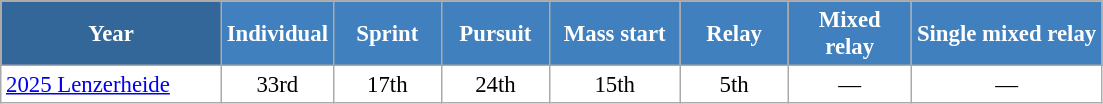<table class="wikitable" style="font-size:95%; text-align:center; border:grey solid 1px; border-collapse:collapse; background:#ffffff;">
<tr>
<th style="background-color:#369; color:white;    width:140px;">Year</th>
<th style="background-color:#4180be; color:white; width:65px;">Individual</th>
<th style="background-color:#4180be; color:white; width:65px;">Sprint</th>
<th style="background-color:#4180be; color:white; width:65px;">Pursuit</th>
<th style="background-color:#4180be; color:white; width:80px;">Mass start</th>
<th style="background-color:#4180be; color:white; width:65px;">Relay</th>
<th style="background-color:#4180be; color:white; width:75px;">Mixed relay</th>
<th style="background-color:#4180be; color:white; width:120px;">Single mixed relay</th>
</tr>
<tr>
<td align=left> <a href='#'>2025 Lenzerheide</a></td>
<td>33rd</td>
<td>17th</td>
<td>24th</td>
<td>15th</td>
<td>5th</td>
<td>—</td>
<td>—</td>
</tr>
</table>
